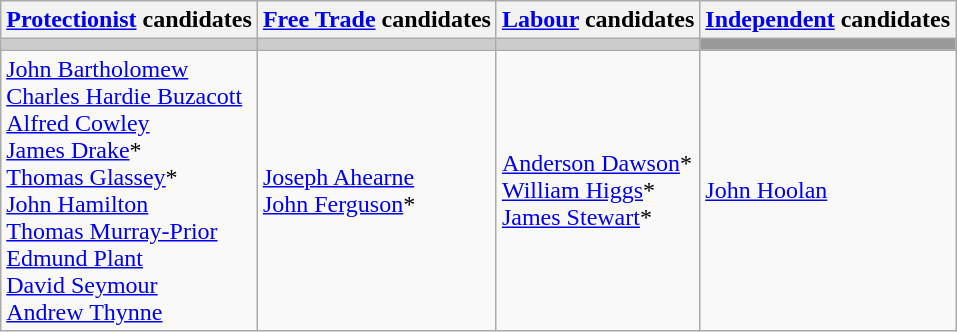<table class="wikitable">
<tr>
<th><a href='#'>Protectionist</a> candidates</th>
<th><a href='#'>Free Trade</a> candidates</th>
<th><a href='#'>Labour</a> candidates</th>
<th><a href='#'>Independent</a> candidates</th>
</tr>
<tr bgcolor="#cccccc">
<td></td>
<td></td>
<td></td>
<td bgcolor="#999999"></td>
</tr>
<tr>
<td><a href='#'>John Bartholomew</a><br><a href='#'>Charles Hardie Buzacott</a><br><a href='#'>Alfred Cowley</a><br><a href='#'>James Drake</a>*<br><a href='#'>Thomas Glassey</a>*<br><a href='#'>John Hamilton</a><br><a href='#'>Thomas Murray-Prior</a><br><a href='#'>Edmund Plant</a><br><a href='#'>David Seymour</a><br><a href='#'>Andrew Thynne</a></td>
<td><a href='#'>Joseph Ahearne</a><br><a href='#'>John Ferguson</a>*</td>
<td><a href='#'>Anderson Dawson</a>*<br><a href='#'>William Higgs</a>*<br><a href='#'>James Stewart</a>*</td>
<td><a href='#'>John Hoolan</a></td>
</tr>
</table>
